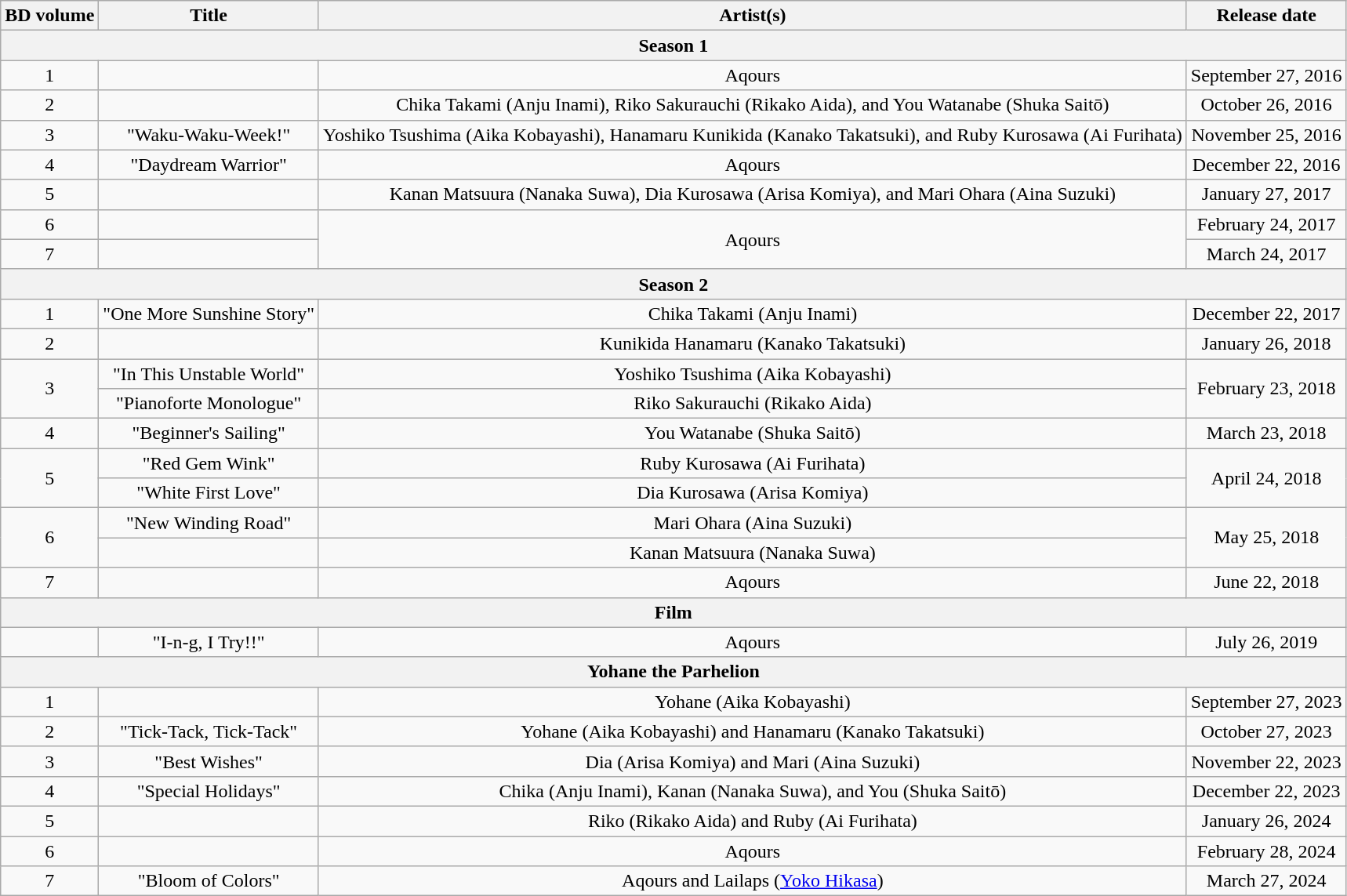<table class="wikitable" style="text-align:center;">
<tr>
<th scope="col" rowspan="1">BD volume</th>
<th scope="col" rowspan="1">Title</th>
<th scope="col" rowspan="1">Artist(s)</th>
<th scope="col" colspan="1">Release date</th>
</tr>
<tr>
<th scope="col" colspan="4">Season 1</th>
</tr>
<tr>
<td>1</td>
<td></td>
<td>Aqours</td>
<td>September 27, 2016</td>
</tr>
<tr>
<td>2</td>
<td></td>
<td>Chika Takami (Anju Inami), Riko Sakurauchi (Rikako Aida), and You Watanabe (Shuka Saitō)</td>
<td>October 26, 2016</td>
</tr>
<tr>
<td>3</td>
<td>"Waku-Waku-Week!"</td>
<td>Yoshiko Tsushima (Aika Kobayashi), Hanamaru Kunikida (Kanako Takatsuki), and Ruby Kurosawa (Ai Furihata)</td>
<td>November 25, 2016</td>
</tr>
<tr>
<td>4</td>
<td>"Daydream Warrior"</td>
<td>Aqours</td>
<td>December 22, 2016</td>
</tr>
<tr>
<td>5</td>
<td></td>
<td>Kanan Matsuura (Nanaka Suwa), Dia Kurosawa (Arisa Komiya), and Mari Ohara (Aina Suzuki)</td>
<td>January 27, 2017</td>
</tr>
<tr>
<td>6</td>
<td></td>
<td rowspan="2">Aqours</td>
<td>February 24, 2017</td>
</tr>
<tr>
<td>7</td>
<td></td>
<td>March 24, 2017</td>
</tr>
<tr>
<th scope="col" colspan="4">Season 2</th>
</tr>
<tr>
<td>1</td>
<td>"One More Sunshine Story"</td>
<td>Chika Takami (Anju Inami)</td>
<td>December 22, 2017</td>
</tr>
<tr>
<td>2</td>
<td></td>
<td>Kunikida Hanamaru (Kanako Takatsuki)</td>
<td>January 26, 2018</td>
</tr>
<tr>
<td rowspan="2">3</td>
<td>"In This Unstable World"</td>
<td>Yoshiko Tsushima (Aika Kobayashi)</td>
<td rowspan="2">February 23, 2018</td>
</tr>
<tr>
<td>"Pianoforte Monologue"</td>
<td>Riko Sakurauchi (Rikako Aida)</td>
</tr>
<tr>
<td>4</td>
<td>"Beginner's Sailing"</td>
<td>You Watanabe (Shuka Saitō)</td>
<td>March 23, 2018</td>
</tr>
<tr>
<td rowspan="2">5</td>
<td>"Red Gem Wink"</td>
<td>Ruby Kurosawa (Ai Furihata)</td>
<td rowspan="2">April 24, 2018</td>
</tr>
<tr>
<td>"White First Love"</td>
<td>Dia Kurosawa (Arisa Komiya)</td>
</tr>
<tr>
<td rowspan="2">6</td>
<td>"New Winding Road"</td>
<td>Mari Ohara (Aina Suzuki)</td>
<td rowspan="2">May 25, 2018</td>
</tr>
<tr>
<td></td>
<td>Kanan Matsuura (Nanaka Suwa)</td>
</tr>
<tr>
<td>7</td>
<td></td>
<td>Aqours</td>
<td>June 22, 2018</td>
</tr>
<tr>
<th scope="col" colspan="4">Film</th>
</tr>
<tr>
<td></td>
<td>"I-n-g, I Try!!"</td>
<td>Aqours</td>
<td>July 26, 2019</td>
</tr>
<tr>
<th scope="col" colspan="4">Yohane the Parhelion</th>
</tr>
<tr>
<td>1</td>
<td></td>
<td>Yohane (Aika Kobayashi)</td>
<td>September 27, 2023</td>
</tr>
<tr>
<td>2</td>
<td>"Tick-Tack, Tick-Tack"</td>
<td>Yohane (Aika Kobayashi) and Hanamaru (Kanako Takatsuki)</td>
<td>October 27, 2023</td>
</tr>
<tr>
<td>3</td>
<td>"Best Wishes"</td>
<td>Dia (Arisa Komiya) and Mari (Aina Suzuki)</td>
<td>November 22, 2023</td>
</tr>
<tr>
<td>4</td>
<td>"Special Holidays"</td>
<td>Chika (Anju Inami), Kanan (Nanaka Suwa), and You (Shuka Saitō)</td>
<td>December 22, 2023</td>
</tr>
<tr>
<td>5</td>
<td></td>
<td>Riko (Rikako Aida) and Ruby (Ai Furihata)</td>
<td>January 26, 2024</td>
</tr>
<tr>
<td>6</td>
<td></td>
<td>Aqours</td>
<td>February 28, 2024</td>
</tr>
<tr>
<td>7</td>
<td>"Bloom of Colors"</td>
<td>Aqours and Lailaps (<a href='#'>Yoko Hikasa</a>)</td>
<td>March 27, 2024</td>
</tr>
</table>
